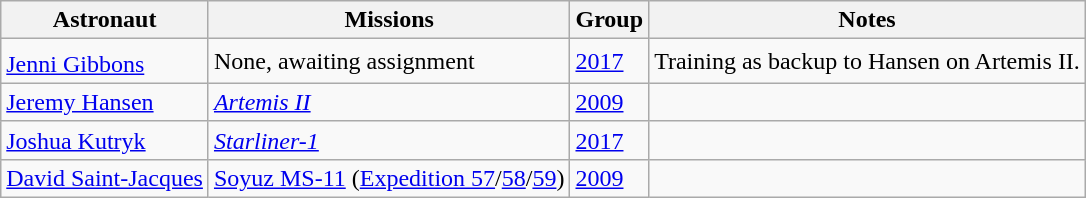<table class="wikitable">
<tr>
<th>Astronaut</th>
<th>Missions</th>
<th>Group</th>
<th>Notes</th>
</tr>
<tr>
<td><a href='#'>Jenni Gibbons</a><sup></sup></td>
<td>None, awaiting assignment</td>
<td><a href='#'>2017</a></td>
<td>Training as backup to Hansen on Artemis II.</td>
</tr>
<tr>
<td><a href='#'>Jeremy Hansen</a></td>
<td><em><a href='#'>Artemis II</a></em></td>
<td><a href='#'>2009</a></td>
<td></td>
</tr>
<tr>
<td><a href='#'>Joshua Kutryk</a></td>
<td><em><a href='#'>Starliner-1</a></em></td>
<td><a href='#'>2017</a></td>
<td></td>
</tr>
<tr>
<td><a href='#'>David Saint-Jacques</a></td>
<td><a href='#'>Soyuz MS-11</a> (<a href='#'>Expedition&nbsp;57</a>/<a href='#'>58</a>/<a href='#'>59</a>)</td>
<td><a href='#'>2009</a></td>
<td></td>
</tr>
</table>
